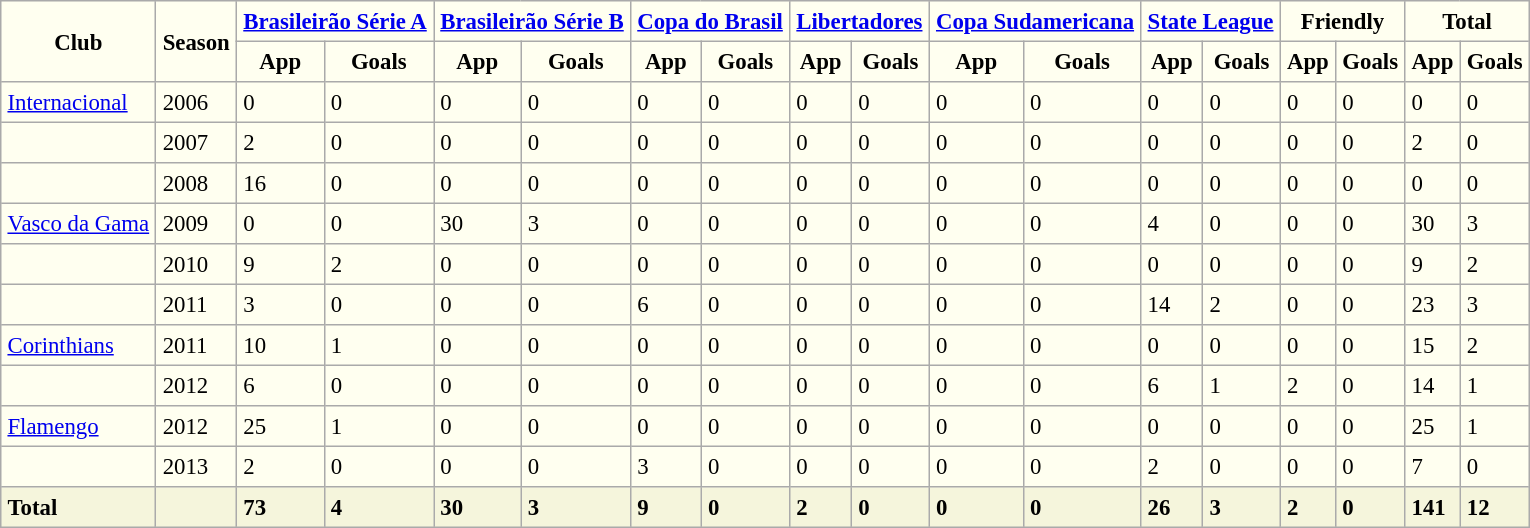<table border="1" cellpadding="4" cellspacing="2" style="margin:auto; background:ivory; font-size:95%; border:1px #aaa solid; border-collapse:collapse; clear:center;">
<tr>
<th rowspan="2">Club</th>
<th rowspan="2">Season</th>
<th colspan="2"><a href='#'>Brasileirão Série A</a></th>
<th colspan="2"><a href='#'>Brasileirão Série B</a></th>
<th colspan="2"><a href='#'>Copa do Brasil</a></th>
<th colspan="2"><a href='#'>Libertadores</a></th>
<th colspan="2"><a href='#'>Copa Sudamericana</a></th>
<th colspan="2"><a href='#'>State League</a></th>
<th colspan="2">Friendly</th>
<th colspan="2">Total</th>
</tr>
<tr>
<th>App</th>
<th>Goals</th>
<th>App</th>
<th>Goals</th>
<th>App</th>
<th>Goals</th>
<th>App</th>
<th>Goals</th>
<th>App</th>
<th>Goals</th>
<th>App</th>
<th>Goals</th>
<th>App</th>
<th>Goals</th>
<th>App</th>
<th>Goals</th>
</tr>
<tr>
<td style="vertical-align:top;"><a href='#'>Internacional</a></td>
<td>2006</td>
<td>0</td>
<td>0</td>
<td>0</td>
<td>0</td>
<td>0</td>
<td>0</td>
<td>0</td>
<td>0</td>
<td>0</td>
<td>0</td>
<td>0</td>
<td>0</td>
<td>0</td>
<td>0</td>
<td>0</td>
<td>0</td>
</tr>
<tr>
<td></td>
<td>2007</td>
<td>2</td>
<td>0</td>
<td>0</td>
<td>0</td>
<td>0</td>
<td>0</td>
<td>0</td>
<td>0</td>
<td>0</td>
<td>0</td>
<td>0</td>
<td>0</td>
<td>0</td>
<td>0</td>
<td>2</td>
<td>0</td>
</tr>
<tr>
<td></td>
<td>2008</td>
<td>16</td>
<td>0</td>
<td>0</td>
<td>0</td>
<td>0</td>
<td>0</td>
<td>0</td>
<td>0</td>
<td>0</td>
<td>0</td>
<td>0</td>
<td>0</td>
<td>0</td>
<td>0</td>
<td>0</td>
<td>0</td>
</tr>
<tr>
<td style="vertical-align:top;"><a href='#'>Vasco da Gama</a></td>
<td>2009</td>
<td>0</td>
<td>0</td>
<td>30</td>
<td>3</td>
<td>0</td>
<td>0</td>
<td>0</td>
<td>0</td>
<td>0</td>
<td>0</td>
<td>4</td>
<td>0</td>
<td>0</td>
<td>0</td>
<td>30</td>
<td>3</td>
</tr>
<tr>
<td></td>
<td>2010</td>
<td>9</td>
<td>2</td>
<td>0</td>
<td>0</td>
<td>0</td>
<td>0</td>
<td>0</td>
<td>0</td>
<td>0</td>
<td>0</td>
<td>0</td>
<td>0</td>
<td>0</td>
<td>0</td>
<td>9</td>
<td>2</td>
</tr>
<tr>
<td></td>
<td>2011</td>
<td>3</td>
<td>0</td>
<td>0</td>
<td>0</td>
<td>6</td>
<td>0</td>
<td>0</td>
<td>0</td>
<td>0</td>
<td>0</td>
<td>14</td>
<td>2</td>
<td>0</td>
<td>0</td>
<td>23</td>
<td>3</td>
</tr>
<tr>
<td style="vertical-align:top;"><a href='#'>Corinthians</a></td>
<td>2011</td>
<td>10</td>
<td>1</td>
<td>0</td>
<td>0</td>
<td>0</td>
<td>0</td>
<td>0</td>
<td>0</td>
<td>0</td>
<td>0</td>
<td>0</td>
<td>0</td>
<td>0</td>
<td>0</td>
<td>15</td>
<td>2</td>
</tr>
<tr>
<td></td>
<td>2012</td>
<td>6</td>
<td>0</td>
<td>0</td>
<td>0</td>
<td>0</td>
<td>0</td>
<td>0</td>
<td>0</td>
<td>0</td>
<td>0</td>
<td>6</td>
<td>1</td>
<td>2</td>
<td>0</td>
<td>14</td>
<td>1</td>
</tr>
<tr>
<td style="vertical-align:top;"><a href='#'>Flamengo</a></td>
<td>2012</td>
<td>25</td>
<td>1</td>
<td>0</td>
<td>0</td>
<td>0</td>
<td>0</td>
<td>0</td>
<td>0</td>
<td>0</td>
<td>0</td>
<td>0</td>
<td>0</td>
<td>0</td>
<td>0</td>
<td>25</td>
<td>1</td>
</tr>
<tr>
<td></td>
<td>2013</td>
<td>2</td>
<td>0</td>
<td>0</td>
<td>0</td>
<td>3</td>
<td>0</td>
<td>0</td>
<td>0</td>
<td>0</td>
<td>0</td>
<td>2</td>
<td>0</td>
<td>0</td>
<td>0</td>
<td>7</td>
<td>0</td>
</tr>
<tr>
<th style="text-align:left; background:beige;">Total</th>
<th style="text-align:left; background:beige;"></th>
<th style="text-align:left; background:beige;">73</th>
<th style="text-align:left; background:beige;">4</th>
<th style="text-align:left; background:beige;">30</th>
<th style="text-align:left; background:beige;">3</th>
<th style="text-align:left; background:beige;">9</th>
<th style="text-align:left; background:beige;">0</th>
<th style="text-align:left; background:beige;">2</th>
<th style="text-align:left; background:beige;">0</th>
<th style="text-align:left; background:beige;">0</th>
<th style="text-align:left; background:beige;">0</th>
<th style="text-align:left; background:beige;">26</th>
<th style="text-align:left; background:beige;">3</th>
<th style="text-align:left; background:beige;">2</th>
<th style="text-align:left; background:beige;">0</th>
<th style="text-align:left; background:beige;">141</th>
<th style="text-align:left; background:beige;">12</th>
</tr>
</table>
